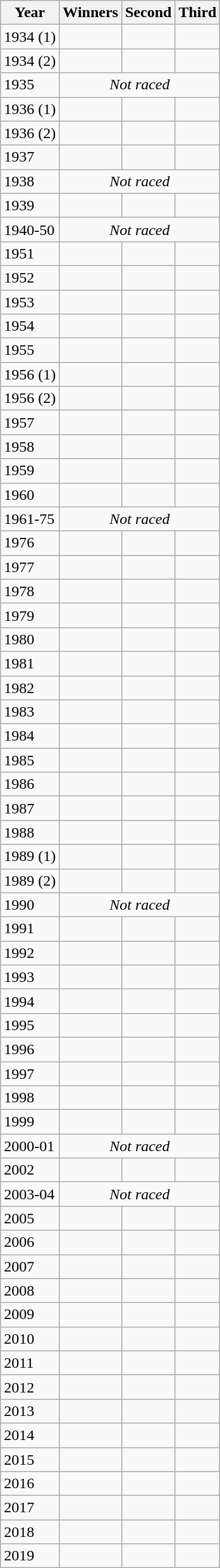<table class="wikitable">
<tr>
<th>Year</th>
<th>Winners</th>
<th>Second</th>
<th>Third</th>
</tr>
<tr>
<td>1934 (1)</td>
<td><br></td>
<td><br></td>
<td><br></td>
</tr>
<tr>
<td>1934 (2)</td>
<td><br></td>
<td><br></td>
<td><br></td>
</tr>
<tr>
<td>1935</td>
<td colspan=4 align=center><em>Not raced</em></td>
</tr>
<tr>
<td>1936 (1)</td>
<td><br></td>
<td><br></td>
<td><br></td>
</tr>
<tr>
<td>1936 (2)</td>
<td><br></td>
<td><br></td>
<td><br></td>
</tr>
<tr>
<td>1937</td>
<td><br></td>
<td><br></td>
<td><br></td>
</tr>
<tr>
<td>1938</td>
<td colspan=4 align=center><em>Not raced</em></td>
</tr>
<tr>
<td>1939</td>
<td><br></td>
<td><br></td>
<td><br></td>
</tr>
<tr>
<td>1940-50</td>
<td colspan=4 align=center><em>Not raced</em></td>
</tr>
<tr>
<td>1951</td>
<td><br></td>
<td><br></td>
<td><br></td>
</tr>
<tr>
<td>1952</td>
<td><br></td>
<td><br></td>
<td><br></td>
</tr>
<tr>
<td>1953</td>
<td><br></td>
<td><br></td>
<td><br></td>
</tr>
<tr>
<td>1954</td>
<td><br></td>
<td><br></td>
<td><br></td>
</tr>
<tr>
<td>1955</td>
<td><br></td>
<td><br></td>
<td><br></td>
</tr>
<tr>
<td>1956 (1)</td>
<td><br></td>
<td><br></td>
<td><br></td>
</tr>
<tr>
<td>1956 (2)</td>
<td><br></td>
<td><br></td>
<td><br></td>
</tr>
<tr>
<td>1957</td>
<td><br></td>
<td><br></td>
<td><br></td>
</tr>
<tr>
<td>1958</td>
<td><br></td>
<td><br></td>
<td><br></td>
</tr>
<tr>
<td>1959</td>
<td><br></td>
<td><br></td>
<td><br></td>
</tr>
<tr>
<td>1960</td>
<td><br></td>
<td><br></td>
<td><br></td>
</tr>
<tr>
<td>1961-75</td>
<td colspan=4 align=center><em>Not raced</em></td>
</tr>
<tr>
<td>1976</td>
<td><br></td>
<td><br></td>
<td><br></td>
</tr>
<tr>
<td>1977</td>
<td><br></td>
<td><br></td>
<td><br></td>
</tr>
<tr>
<td>1978</td>
<td><br></td>
<td><br></td>
<td><br></td>
</tr>
<tr>
<td>1979</td>
<td><br></td>
<td><br></td>
<td><br></td>
</tr>
<tr>
<td>1980</td>
<td><br></td>
<td><br></td>
<td><br></td>
</tr>
<tr>
<td>1981</td>
<td><br></td>
<td><br></td>
<td><br></td>
</tr>
<tr>
<td>1982</td>
<td><br></td>
<td><br></td>
<td><br></td>
</tr>
<tr>
<td>1983</td>
<td><br></td>
<td><br></td>
<td><br></td>
</tr>
<tr>
<td>1984</td>
<td><br></td>
<td><br></td>
<td><br></td>
</tr>
<tr>
<td>1985</td>
<td><br></td>
<td><br></td>
<td><br></td>
</tr>
<tr>
<td>1986</td>
<td><br></td>
<td><br></td>
<td><br></td>
</tr>
<tr>
<td>1987</td>
<td><br></td>
<td><br></td>
<td><br></td>
</tr>
<tr>
<td>1988</td>
<td><br></td>
<td><br></td>
<td><br></td>
</tr>
<tr>
<td>1989 (1)</td>
<td><br></td>
<td><br></td>
<td><br></td>
</tr>
<tr>
<td>1989 (2)</td>
<td><br></td>
<td><br></td>
<td><br></td>
</tr>
<tr>
<td>1990</td>
<td colspan=4 align=center><em>Not raced</em></td>
</tr>
<tr>
<td>1991</td>
<td><br></td>
<td><br></td>
<td><br></td>
</tr>
<tr>
<td>1992</td>
<td><br></td>
<td><br></td>
<td><br></td>
</tr>
<tr>
<td>1993</td>
<td><br></td>
<td><br></td>
<td><br></td>
</tr>
<tr>
<td>1994</td>
<td><br></td>
<td><br></td>
<td><br></td>
</tr>
<tr>
<td>1995</td>
<td><br></td>
<td><br></td>
<td><br></td>
</tr>
<tr>
<td>1996</td>
<td><br></td>
<td><br></td>
<td><br></td>
</tr>
<tr>
<td>1997</td>
<td><br></td>
<td><br></td>
<td><br></td>
</tr>
<tr>
<td>1998</td>
<td><br></td>
<td><br></td>
<td><br></td>
</tr>
<tr>
<td>1999</td>
<td><br></td>
<td><br></td>
<td><br></td>
</tr>
<tr>
<td>2000-01</td>
<td colspan=4 align=center><em>Not raced</em></td>
</tr>
<tr>
<td>2002</td>
<td><br></td>
<td><br></td>
<td><br></td>
</tr>
<tr>
<td>2003-04</td>
<td colspan=4 align=center><em>Not raced</em></td>
</tr>
<tr>
<td>2005</td>
<td><br></td>
<td><br></td>
<td><br></td>
</tr>
<tr>
<td>2006</td>
<td><br></td>
<td><br></td>
<td><br></td>
</tr>
<tr>
<td>2007</td>
<td><br></td>
<td><br></td>
<td><br></td>
</tr>
<tr>
<td>2008</td>
<td><br></td>
<td><br></td>
<td><br></td>
</tr>
<tr>
<td>2009</td>
<td><br></td>
<td><br></td>
<td><br></td>
</tr>
<tr>
<td>2010</td>
<td><br></td>
<td><br></td>
<td><br></td>
</tr>
<tr>
<td>2011</td>
<td><br></td>
<td><br></td>
<td><br></td>
</tr>
<tr>
<td>2012</td>
<td><br></td>
<td><br></td>
<td><br></td>
</tr>
<tr>
<td>2013</td>
<td><br></td>
<td><br></td>
<td><br></td>
</tr>
<tr>
<td>2014</td>
<td><br></td>
<td><br></td>
<td><br></td>
</tr>
<tr>
<td>2015</td>
<td><br></td>
<td><br></td>
<td><br></td>
</tr>
<tr>
<td>2016</td>
<td><br></td>
<td><br></td>
<td><br></td>
</tr>
<tr>
<td>2017</td>
<td><br></td>
<td><br></td>
<td><br></td>
</tr>
<tr>
<td>2018</td>
<td><br></td>
<td><br></td>
<td><br></td>
</tr>
<tr>
<td>2019</td>
<td><br></td>
<td><br></td>
<td><br></td>
</tr>
</table>
